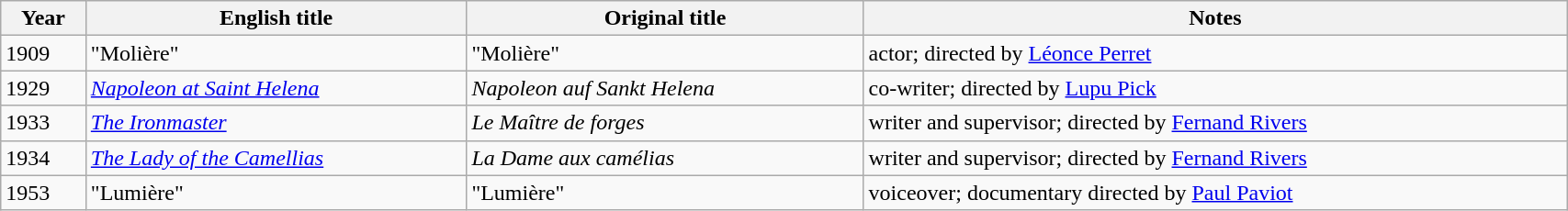<table class="wikitable" width="90%" cellpadding="5">
<tr>
<th>Year</th>
<th>English title</th>
<th>Original title</th>
<th>Notes</th>
</tr>
<tr>
<td>1909</td>
<td>"Molière"</td>
<td>"Molière"</td>
<td>actor; directed by <a href='#'>Léonce Perret</a></td>
</tr>
<tr>
<td>1929</td>
<td><em><a href='#'>Napoleon at Saint Helena</a></em></td>
<td><em>Napoleon auf Sankt Helena</em></td>
<td>co-writer; directed by <a href='#'>Lupu Pick</a></td>
</tr>
<tr>
<td>1933</td>
<td><em><a href='#'>The Ironmaster</a></em></td>
<td><em>Le Maître de forges</em></td>
<td>writer and supervisor; directed by <a href='#'>Fernand Rivers</a></td>
</tr>
<tr>
<td>1934</td>
<td><em><a href='#'>The Lady of the Camellias</a></em></td>
<td><em>La Dame aux camélias</em></td>
<td>writer and supervisor; directed by <a href='#'>Fernand Rivers</a></td>
</tr>
<tr>
<td>1953</td>
<td>"Lumière"</td>
<td>"Lumière"</td>
<td>voiceover; documentary directed by <a href='#'>Paul Paviot</a></td>
</tr>
</table>
